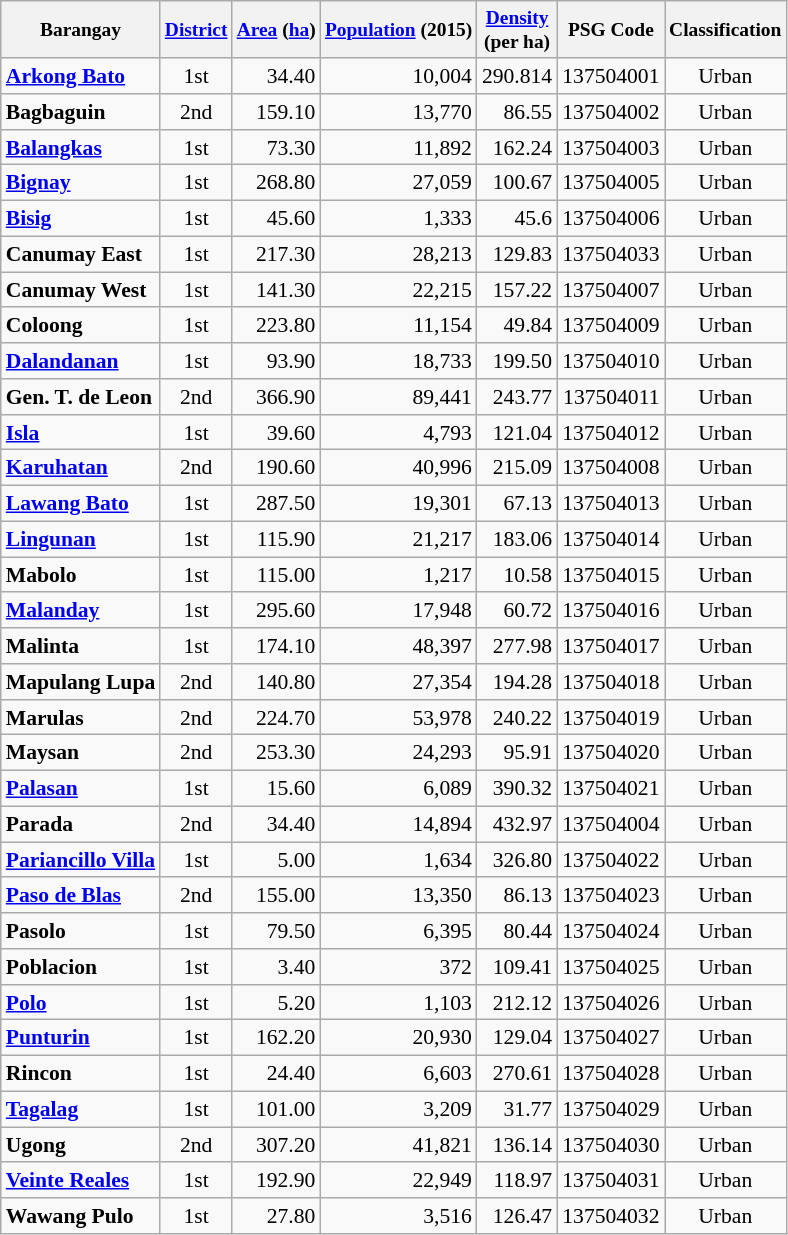<table class="wikitable sortable" style="text-align:left; font-size:90%">
<tr style="font-size:90%;">
<th>Barangay</th>
<th><a href='#'>District</a></th>
<th><a href='#'>Area</a> (<a href='#'>ha</a>)</th>
<th align=center><a href='#'>Population</a> (2015)</th>
<th><a href='#'>Density</a><br>(per ha)</th>
<th>PSG Code</th>
<th>Classification</th>
</tr>
<tr>
<td><strong><a href='#'>Arkong Bato</a></strong></td>
<td align=center>1st</td>
<td align=right>34.40</td>
<td align=right>10,004</td>
<td align=right>290.814</td>
<td align=right>137504001</td>
<td align=center>Urban</td>
</tr>
<tr>
<td><strong>Bagbaguin</strong></td>
<td align=center>2nd</td>
<td align=right>159.10</td>
<td align=right>13,770</td>
<td align=right>86.55</td>
<td align=right>137504002</td>
<td align=center>Urban</td>
</tr>
<tr>
<td><strong><a href='#'>Balangkas</a></strong></td>
<td align=center>1st</td>
<td align=right>73.30</td>
<td align=right>11,892</td>
<td align=right>162.24</td>
<td align=right>137504003</td>
<td align=center>Urban</td>
</tr>
<tr>
<td><strong><a href='#'>Bignay</a></strong></td>
<td align=center>1st</td>
<td align=right>268.80</td>
<td align=right>27,059</td>
<td align=right>100.67</td>
<td align=right>137504005</td>
<td align=center>Urban</td>
</tr>
<tr>
<td><strong><a href='#'>Bisig</a></strong></td>
<td align=center>1st</td>
<td align=right>45.60</td>
<td align=right>1,333</td>
<td align=right>45.6</td>
<td align=right>137504006</td>
<td align=center>Urban</td>
</tr>
<tr>
<td><strong>Canumay East</strong></td>
<td align=center>1st</td>
<td align=right>217.30</td>
<td align=right>28,213</td>
<td align=right>129.83</td>
<td align=right>137504033</td>
<td align=center>Urban</td>
</tr>
<tr>
<td><strong>Canumay West</strong></td>
<td align=center>1st</td>
<td align=right>141.30</td>
<td align=right>22,215</td>
<td align=right>157.22</td>
<td align=right>137504007</td>
<td align=center>Urban</td>
</tr>
<tr>
<td><strong>Coloong</strong></td>
<td align=center>1st</td>
<td align=right>223.80</td>
<td align=right>11,154</td>
<td align=right>49.84</td>
<td align=right>137504009</td>
<td align=center>Urban</td>
</tr>
<tr>
<td><strong><a href='#'>Dalandanan</a></strong></td>
<td align=center>1st</td>
<td align=right>93.90</td>
<td align=right>18,733</td>
<td align=right>199.50</td>
<td align=right>137504010</td>
<td align=center>Urban</td>
</tr>
<tr>
<td><strong>Gen. T. de Leon</strong></td>
<td align=center>2nd</td>
<td align=right>366.90</td>
<td align=right>89,441</td>
<td align=right>243.77</td>
<td align=right>137504011</td>
<td align=center>Urban</td>
</tr>
<tr>
<td><strong><a href='#'>Isla</a></strong></td>
<td align=center>1st</td>
<td align=right>39.60</td>
<td align=right>4,793</td>
<td align=right>121.04</td>
<td align=right>137504012</td>
<td align=center>Urban</td>
</tr>
<tr>
<td><strong><a href='#'>Karuhatan</a></strong></td>
<td align=center>2nd</td>
<td align=right>190.60</td>
<td align=right>40,996</td>
<td align=right>215.09</td>
<td align=right>137504008</td>
<td align=center>Urban</td>
</tr>
<tr>
<td><strong><a href='#'>Lawang Bato</a></strong></td>
<td align=center>1st</td>
<td align=right>287.50</td>
<td align=right>19,301</td>
<td align=right>67.13</td>
<td align=right>137504013</td>
<td align=center>Urban</td>
</tr>
<tr>
<td><strong><a href='#'>Lingunan</a></strong></td>
<td align=center>1st</td>
<td align=right>115.90</td>
<td align=right>21,217</td>
<td align=right>183.06</td>
<td align=right>137504014</td>
<td align=center>Urban</td>
</tr>
<tr>
<td><strong>Mabolo</strong></td>
<td align=center>1st</td>
<td align=right>115.00</td>
<td align=right>1,217</td>
<td align=right>10.58</td>
<td align=right>137504015</td>
<td align=center>Urban</td>
</tr>
<tr>
<td><strong><a href='#'>Malanday</a></strong></td>
<td align=center>1st</td>
<td align=right>295.60</td>
<td align=right>17,948</td>
<td align=right>60.72</td>
<td align=right>137504016</td>
<td align=center>Urban</td>
</tr>
<tr>
<td><strong>Malinta</strong></td>
<td align=center>1st</td>
<td align=right>174.10</td>
<td align=right>48,397</td>
<td align=right>277.98</td>
<td align=right>137504017</td>
<td align=center>Urban</td>
</tr>
<tr>
<td><strong>Mapulang Lupa</strong></td>
<td align=center>2nd</td>
<td align=right>140.80</td>
<td align=right>27,354</td>
<td align=right>194.28</td>
<td align=right>137504018</td>
<td align=center>Urban</td>
</tr>
<tr>
<td><strong>Marulas</strong></td>
<td align=center>2nd</td>
<td align=right>224.70</td>
<td align=right>53,978</td>
<td align=right>240.22</td>
<td align=right>137504019</td>
<td align=center>Urban</td>
</tr>
<tr>
<td><strong>Maysan</strong></td>
<td align=center>2nd</td>
<td align=right>253.30</td>
<td align=right>24,293</td>
<td align=right>95.91</td>
<td align=right>137504020</td>
<td align=center>Urban</td>
</tr>
<tr>
<td><strong><a href='#'>Palasan</a></strong></td>
<td align=center>1st</td>
<td align=right>15.60</td>
<td align=right>6,089</td>
<td align=right>390.32</td>
<td align=right>137504021</td>
<td align=center>Urban</td>
</tr>
<tr>
<td><strong>Parada</strong></td>
<td align=center>2nd</td>
<td align=right>34.40</td>
<td align=right>14,894</td>
<td align=right>432.97</td>
<td align=right>137504004</td>
<td align=center>Urban</td>
</tr>
<tr>
<td><strong><a href='#'>Pariancillo Villa</a></strong></td>
<td align=center>1st</td>
<td align=right>5.00</td>
<td align=right>1,634</td>
<td align=right>326.80</td>
<td align=right>137504022</td>
<td align=center>Urban</td>
</tr>
<tr>
<td><strong><a href='#'>Paso de Blas</a></strong></td>
<td align=center>2nd</td>
<td align=right>155.00</td>
<td align=right>13,350</td>
<td align=right>86.13</td>
<td align=right>137504023</td>
<td align=center>Urban</td>
</tr>
<tr>
<td><strong>Pasolo</strong></td>
<td align=center>1st</td>
<td align=right>79.50</td>
<td align=right>6,395</td>
<td align=right>80.44</td>
<td align=right>137504024</td>
<td align=center>Urban</td>
</tr>
<tr>
<td><strong>Poblacion</strong></td>
<td align=center>1st</td>
<td align=right>3.40</td>
<td align=right>372</td>
<td align=right>109.41</td>
<td align=right>137504025</td>
<td align=center>Urban</td>
</tr>
<tr>
<td><strong><a href='#'>Polo</a></strong></td>
<td align=center>1st</td>
<td align=right>5.20</td>
<td align=right>1,103</td>
<td align=right>212.12</td>
<td align=right>137504026</td>
<td align=center>Urban</td>
</tr>
<tr>
<td><strong><a href='#'>Punturin</a></strong></td>
<td align=center>1st</td>
<td align=right>162.20</td>
<td align=right>20,930</td>
<td align=right>129.04</td>
<td align=right>137504027</td>
<td align=center>Urban</td>
</tr>
<tr>
<td><strong>Rincon</strong></td>
<td align=center>1st</td>
<td align=right>24.40</td>
<td align=right>6,603</td>
<td align=right>270.61</td>
<td align=right>137504028</td>
<td align=center>Urban</td>
</tr>
<tr>
<td><strong><a href='#'>Tagalag</a></strong></td>
<td align=center>1st</td>
<td align=right>101.00</td>
<td align=right>3,209</td>
<td align=right>31.77</td>
<td align=right>137504029</td>
<td align=center>Urban</td>
</tr>
<tr>
<td><strong>Ugong</strong></td>
<td align=center>2nd</td>
<td align=right>307.20</td>
<td align=right>41,821</td>
<td align=right>136.14</td>
<td align=right>137504030</td>
<td align=center>Urban</td>
</tr>
<tr>
<td><strong><a href='#'>Veinte Reales</a></strong></td>
<td align=center>1st</td>
<td align=right>192.90</td>
<td align=right>22,949</td>
<td align=right>118.97</td>
<td align=right>137504031</td>
<td align=center>Urban</td>
</tr>
<tr>
<td><strong>Wawang Pulo</strong></td>
<td align=center>1st</td>
<td align=right>27.80</td>
<td align=right>3,516</td>
<td align=right>126.47</td>
<td align=right>137504032</td>
<td align=center>Urban</td>
</tr>
</table>
